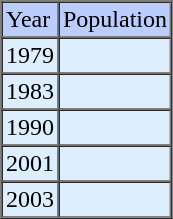<table align="left" border=1 cellspacing="0" cellpadding="2" bgcolor=#DDEEFF>
<tr bgcolor=#BBCCFF>
<td>Year</td>
<td>Population</td>
</tr>
<tr>
<td>1979</td>
<td></td>
</tr>
<tr>
<td>1983</td>
<td></td>
</tr>
<tr>
<td>1990</td>
<td></td>
</tr>
<tr>
<td>2001</td>
<td></td>
</tr>
<tr>
<td>2003</td>
<td></td>
</tr>
</table>
